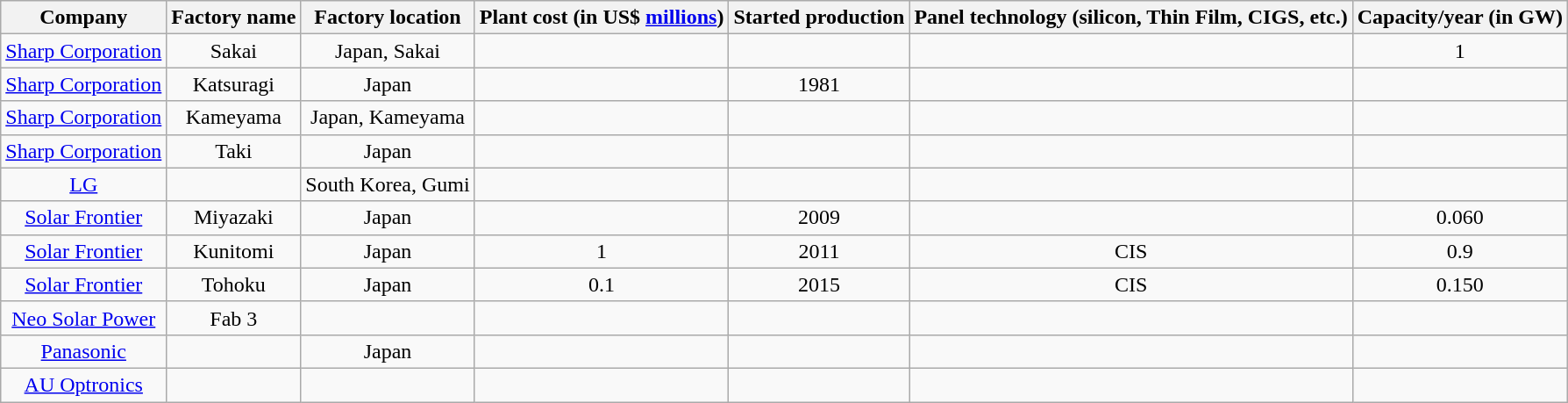<table class="wikitable sortable" style="text-align:center">
<tr>
<th>Company</th>
<th>Factory name</th>
<th>Factory location</th>
<th data-sort-type="number">Plant cost (in US$ <a href='#'>millions</a>)</th>
<th data-sort-type="number">Started production</th>
<th data-sort-type="number">Panel technology (silicon, Thin Film, CIGS, etc.)</th>
<th data-sort-type="number">Capacity/year (in GW)</th>
</tr>
<tr>
<td><a href='#'>Sharp Corporation</a></td>
<td>Sakai</td>
<td>Japan, Sakai</td>
<td></td>
<td></td>
<td></td>
<td>1</td>
</tr>
<tr>
<td><a href='#'>Sharp Corporation</a></td>
<td>Katsuragi</td>
<td>Japan</td>
<td></td>
<td>1981</td>
<td></td>
<td></td>
</tr>
<tr>
<td><a href='#'>Sharp Corporation</a></td>
<td>Kameyama</td>
<td>Japan, Kameyama</td>
<td></td>
<td></td>
<td></td>
<td></td>
</tr>
<tr>
<td><a href='#'>Sharp Corporation</a></td>
<td>Taki</td>
<td>Japan</td>
<td></td>
<td></td>
<td></td>
<td></td>
</tr>
<tr>
<td><a href='#'>LG</a></td>
<td></td>
<td>South Korea, Gumi</td>
<td></td>
<td></td>
<td></td>
<td></td>
</tr>
<tr>
<td><a href='#'>Solar Frontier</a></td>
<td>Miyazaki</td>
<td>Japan</td>
<td></td>
<td>2009</td>
<td></td>
<td>0.060</td>
</tr>
<tr>
<td><a href='#'>Solar Frontier</a></td>
<td>Kunitomi</td>
<td>Japan</td>
<td>1</td>
<td>2011</td>
<td>CIS</td>
<td>0.9</td>
</tr>
<tr>
<td><a href='#'>Solar Frontier</a></td>
<td>Tohoku</td>
<td>Japan</td>
<td>0.1</td>
<td>2015</td>
<td>CIS</td>
<td>0.150</td>
</tr>
<tr>
<td><a href='#'>Neo Solar Power</a></td>
<td>Fab 3</td>
<td></td>
<td></td>
<td></td>
<td></td>
<td></td>
</tr>
<tr>
<td><a href='#'>Panasonic</a></td>
<td></td>
<td>Japan</td>
<td></td>
<td></td>
<td></td>
<td></td>
</tr>
<tr>
<td><a href='#'>AU Optronics</a></td>
<td></td>
<td></td>
<td></td>
<td></td>
<td></td>
<td></td>
</tr>
</table>
